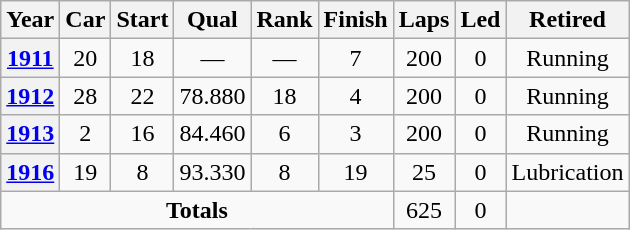<table class="wikitable" style="text-align:center">
<tr>
<th>Year</th>
<th>Car</th>
<th>Start</th>
<th>Qual</th>
<th>Rank</th>
<th>Finish</th>
<th>Laps</th>
<th>Led</th>
<th>Retired</th>
</tr>
<tr>
<th><a href='#'>1911</a></th>
<td>20</td>
<td>18</td>
<td>—</td>
<td>—</td>
<td>7</td>
<td>200</td>
<td>0</td>
<td>Running</td>
</tr>
<tr>
<th><a href='#'>1912</a></th>
<td>28</td>
<td>22</td>
<td>78.880</td>
<td>18</td>
<td>4</td>
<td>200</td>
<td>0</td>
<td>Running</td>
</tr>
<tr>
<th><a href='#'>1913</a></th>
<td>2</td>
<td>16</td>
<td>84.460</td>
<td>6</td>
<td>3</td>
<td>200</td>
<td>0</td>
<td>Running</td>
</tr>
<tr>
<th><a href='#'>1916</a></th>
<td>19</td>
<td>8</td>
<td>93.330</td>
<td>8</td>
<td>19</td>
<td>25</td>
<td>0</td>
<td>Lubrication</td>
</tr>
<tr>
<td colspan=6><strong>Totals</strong></td>
<td>625</td>
<td>0</td>
<td></td>
</tr>
</table>
